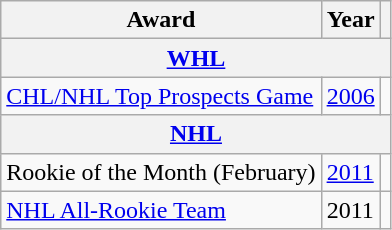<table class="wikitable">
<tr>
<th>Award</th>
<th>Year</th>
<th></th>
</tr>
<tr>
<th colspan="3"><a href='#'>WHL</a></th>
</tr>
<tr>
<td><a href='#'>CHL/NHL Top Prospects Game</a></td>
<td><a href='#'>2006</a></td>
<td></td>
</tr>
<tr>
<th colspan="3"><a href='#'>NHL</a></th>
</tr>
<tr>
<td>Rookie of the Month (February)</td>
<td><a href='#'>2011</a></td>
<td></td>
</tr>
<tr>
<td><a href='#'>NHL All-Rookie Team</a></td>
<td>2011</td>
<td></td>
</tr>
</table>
